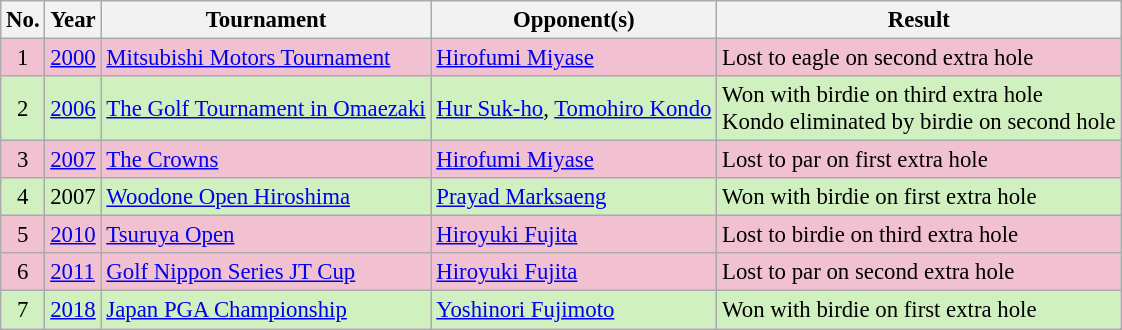<table class="wikitable" style="font-size:95%;">
<tr>
<th>No.</th>
<th>Year</th>
<th>Tournament</th>
<th>Opponent(s)</th>
<th>Result</th>
</tr>
<tr style="background:#F2C1D1;">
<td align=center>1</td>
<td><a href='#'>2000</a></td>
<td><a href='#'>Mitsubishi Motors Tournament</a></td>
<td> <a href='#'>Hirofumi Miyase</a></td>
<td>Lost to eagle on second extra hole</td>
</tr>
<tr style="background:#D0F0C0;">
<td align=center>2</td>
<td><a href='#'>2006</a></td>
<td><a href='#'>The Golf Tournament in Omaezaki</a></td>
<td> <a href='#'>Hur Suk-ho</a>,  <a href='#'>Tomohiro Kondo</a></td>
<td>Won with birdie on third extra hole<br>Kondo eliminated by birdie on second hole</td>
</tr>
<tr style="background:#F2C1D1;">
<td align=center>3</td>
<td><a href='#'>2007</a></td>
<td><a href='#'>The Crowns</a></td>
<td> <a href='#'>Hirofumi Miyase</a></td>
<td>Lost to par on first extra hole</td>
</tr>
<tr style="background:#D0F0C0;">
<td align=center>4</td>
<td>2007</td>
<td><a href='#'>Woodone Open Hiroshima</a></td>
<td> <a href='#'>Prayad Marksaeng</a></td>
<td>Won with birdie on first extra hole</td>
</tr>
<tr style="background:#F2C1D1;">
<td align=center>5</td>
<td><a href='#'>2010</a></td>
<td><a href='#'>Tsuruya Open</a></td>
<td> <a href='#'>Hiroyuki Fujita</a></td>
<td>Lost to birdie on third extra hole</td>
</tr>
<tr style="background:#F2C1D1;">
<td align=center>6</td>
<td><a href='#'>2011</a></td>
<td><a href='#'>Golf Nippon Series JT Cup</a></td>
<td> <a href='#'>Hiroyuki Fujita</a></td>
<td>Lost to par on second extra hole</td>
</tr>
<tr style="background:#D0F0C0;">
<td align=center>7</td>
<td><a href='#'>2018</a></td>
<td><a href='#'>Japan PGA Championship</a></td>
<td> <a href='#'>Yoshinori Fujimoto</a></td>
<td>Won with birdie on first extra hole</td>
</tr>
</table>
